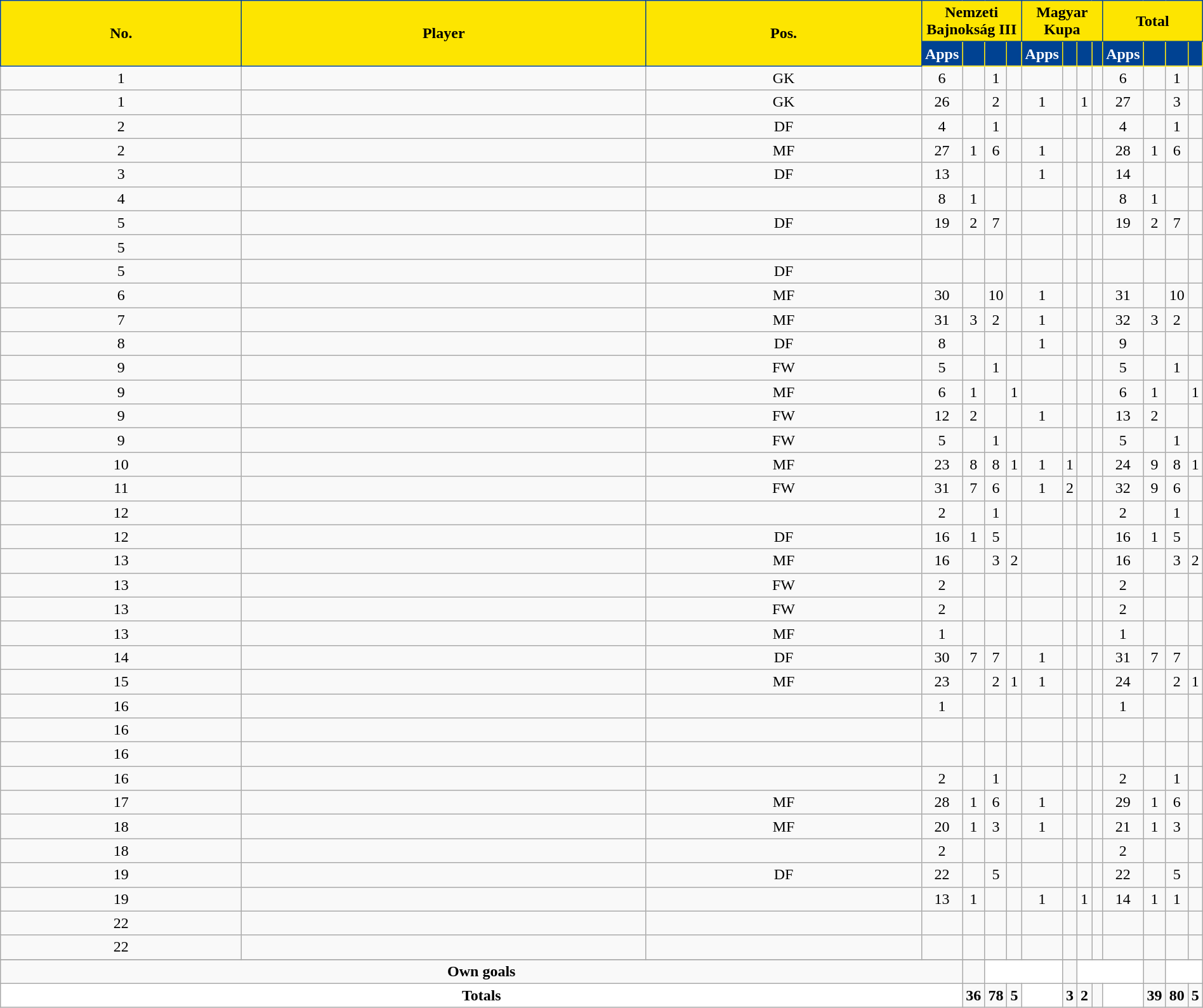<table class="wikitable sortable alternance" style="text-align:center;width:100%">
<tr>
<th rowspan="2" style="background-color:#FDE500;color:black;border:1px solid #004292";width:5px">No.</th>
<th rowspan="2" style="background-color:#FDE500;color:black;border:1px solid #004292";width:180px">Player</th>
<th rowspan="2" style="background-color:#FDE500;color:black;border:1px solid #004292";width:5px">Pos.</th>
<th colspan="4" style="background-color:#FDE500;color:black;border:1px solid #004292">Nemzeti Bajnokság III</th>
<th colspan="4" style="background-color:#FDE500;color:black;border:1px solid #004292">Magyar Kupa</th>
<th colspan="4" style="background-color:#FDE500;color:black;border:1px solid #004292">Total</th>
</tr>
<tr style="text-align:center">
<th width="4" style="background-color:#004292;color:white;border:1px solid #FDE500">Apps</th>
<th width="4" style="background-color:#004292;color:white;border:1px solid #FDE500"></th>
<th width="4" style="background-color:#004292;color:white;border:1px solid #FDE500"></th>
<th width="4" style="background-color:#004292;color:white;border:1px solid #FDE500"></th>
<th width="4" style="background-color:#004292;color:white;border:1px solid #FDE500">Apps</th>
<th width="4" style="background-color:#004292;color:white;border:1px solid #FDE500"></th>
<th width="4" style="background-color:#004292;color:white;border:1px solid #FDE500"></th>
<th width="4" style="background-color:#004292;color:white;border:1px solid #FDE500"></th>
<th width="4" style="background-color:#004292;color:white;border:1px solid #FDE500">Apps</th>
<th width="4" style="background-color:#004292;color:white;border:1px solid #FDE500"></th>
<th width="4" style="background-color:#004292;color:white;border:1px solid #FDE500"></th>
<th width="4" style="background-color:#004292;color:white;border:1px solid #FDE500"></th>
</tr>
<tr>
<td>1</td>
<td> </td>
<td>GK</td>
<td>6</td>
<td></td>
<td>1</td>
<td></td>
<td></td>
<td></td>
<td></td>
<td></td>
<td>6</td>
<td></td>
<td>1</td>
<td></td>
</tr>
<tr>
<td>1</td>
<td> </td>
<td>GK</td>
<td>26</td>
<td></td>
<td>2</td>
<td></td>
<td>1</td>
<td></td>
<td>1</td>
<td></td>
<td>27</td>
<td></td>
<td>3</td>
<td></td>
</tr>
<tr>
<td>2</td>
<td> </td>
<td>DF</td>
<td>4</td>
<td></td>
<td>1</td>
<td></td>
<td></td>
<td></td>
<td></td>
<td></td>
<td>4</td>
<td></td>
<td>1</td>
<td></td>
</tr>
<tr>
<td>2</td>
<td> </td>
<td>MF</td>
<td>27</td>
<td>1</td>
<td>6</td>
<td></td>
<td>1</td>
<td></td>
<td></td>
<td></td>
<td>28</td>
<td>1</td>
<td>6</td>
<td></td>
</tr>
<tr>
<td>3</td>
<td> </td>
<td>DF</td>
<td>13</td>
<td></td>
<td></td>
<td></td>
<td>1</td>
<td></td>
<td></td>
<td></td>
<td>14</td>
<td></td>
<td></td>
<td></td>
</tr>
<tr>
<td>4</td>
<td> </td>
<td></td>
<td>8</td>
<td>1</td>
<td></td>
<td></td>
<td></td>
<td></td>
<td></td>
<td></td>
<td>8</td>
<td>1</td>
<td></td>
<td></td>
</tr>
<tr>
<td>5</td>
<td> </td>
<td>DF</td>
<td>19</td>
<td>2</td>
<td>7</td>
<td></td>
<td></td>
<td></td>
<td></td>
<td></td>
<td>19</td>
<td>2</td>
<td>7</td>
<td></td>
</tr>
<tr>
<td>5</td>
<td> </td>
<td></td>
<td></td>
<td></td>
<td></td>
<td></td>
<td></td>
<td></td>
<td></td>
<td></td>
<td></td>
<td></td>
<td></td>
<td></td>
</tr>
<tr>
<td>5</td>
<td> </td>
<td>DF</td>
<td></td>
<td></td>
<td></td>
<td></td>
<td></td>
<td></td>
<td></td>
<td></td>
<td></td>
<td></td>
<td></td>
<td></td>
</tr>
<tr>
<td>6</td>
<td> </td>
<td>MF</td>
<td>30</td>
<td></td>
<td>10</td>
<td></td>
<td>1</td>
<td></td>
<td></td>
<td></td>
<td>31</td>
<td></td>
<td>10</td>
<td></td>
</tr>
<tr>
<td>7</td>
<td> </td>
<td>MF</td>
<td>31</td>
<td>3</td>
<td>2</td>
<td></td>
<td>1</td>
<td></td>
<td></td>
<td></td>
<td>32</td>
<td>3</td>
<td>2</td>
<td></td>
</tr>
<tr>
<td>8</td>
<td> </td>
<td>DF</td>
<td>8</td>
<td></td>
<td></td>
<td></td>
<td>1</td>
<td></td>
<td></td>
<td></td>
<td>9</td>
<td></td>
<td></td>
<td></td>
</tr>
<tr>
<td>9</td>
<td> </td>
<td>FW</td>
<td>5</td>
<td></td>
<td>1</td>
<td></td>
<td></td>
<td></td>
<td></td>
<td></td>
<td>5</td>
<td></td>
<td>1</td>
<td></td>
</tr>
<tr>
<td>9</td>
<td> </td>
<td>MF</td>
<td>6</td>
<td>1</td>
<td></td>
<td>1</td>
<td></td>
<td></td>
<td></td>
<td></td>
<td>6</td>
<td>1</td>
<td></td>
<td>1</td>
</tr>
<tr>
<td>9</td>
<td> </td>
<td>FW</td>
<td>12</td>
<td>2</td>
<td></td>
<td></td>
<td>1</td>
<td></td>
<td></td>
<td></td>
<td>13</td>
<td>2</td>
<td></td>
<td></td>
</tr>
<tr>
<td>9</td>
<td> </td>
<td>FW</td>
<td>5</td>
<td></td>
<td>1</td>
<td></td>
<td></td>
<td></td>
<td></td>
<td></td>
<td>5</td>
<td></td>
<td>1</td>
<td></td>
</tr>
<tr>
<td>10</td>
<td> </td>
<td>MF</td>
<td>23</td>
<td>8</td>
<td>8</td>
<td>1</td>
<td>1</td>
<td>1</td>
<td></td>
<td></td>
<td>24</td>
<td>9</td>
<td>8</td>
<td>1</td>
</tr>
<tr>
<td>11</td>
<td> </td>
<td>FW</td>
<td>31</td>
<td>7</td>
<td>6</td>
<td></td>
<td>1</td>
<td>2</td>
<td></td>
<td></td>
<td>32</td>
<td>9</td>
<td>6</td>
<td></td>
</tr>
<tr>
<td>12</td>
<td> </td>
<td></td>
<td>2</td>
<td></td>
<td>1</td>
<td></td>
<td></td>
<td></td>
<td></td>
<td></td>
<td>2</td>
<td></td>
<td>1</td>
<td></td>
</tr>
<tr>
<td>12</td>
<td> </td>
<td>DF</td>
<td>16</td>
<td>1</td>
<td>5</td>
<td></td>
<td></td>
<td></td>
<td></td>
<td></td>
<td>16</td>
<td>1</td>
<td>5</td>
<td></td>
</tr>
<tr>
<td>13</td>
<td> </td>
<td>MF</td>
<td>16</td>
<td></td>
<td>3</td>
<td>2</td>
<td></td>
<td></td>
<td></td>
<td></td>
<td>16</td>
<td></td>
<td>3</td>
<td>2</td>
</tr>
<tr>
<td>13</td>
<td> </td>
<td>FW</td>
<td>2</td>
<td></td>
<td></td>
<td></td>
<td></td>
<td></td>
<td></td>
<td></td>
<td>2</td>
<td></td>
<td></td>
<td></td>
</tr>
<tr>
<td>13</td>
<td> </td>
<td>FW</td>
<td>2</td>
<td></td>
<td></td>
<td></td>
<td></td>
<td></td>
<td></td>
<td></td>
<td>2</td>
<td></td>
<td></td>
<td></td>
</tr>
<tr>
<td>13</td>
<td> </td>
<td>MF</td>
<td>1</td>
<td></td>
<td></td>
<td></td>
<td></td>
<td></td>
<td></td>
<td></td>
<td>1</td>
<td></td>
<td></td>
<td></td>
</tr>
<tr>
<td>14</td>
<td> </td>
<td>DF</td>
<td>30</td>
<td>7</td>
<td>7</td>
<td></td>
<td>1</td>
<td></td>
<td></td>
<td></td>
<td>31</td>
<td>7</td>
<td>7</td>
<td></td>
</tr>
<tr>
<td>15</td>
<td> </td>
<td>MF</td>
<td>23</td>
<td></td>
<td>2</td>
<td>1</td>
<td>1</td>
<td></td>
<td></td>
<td></td>
<td>24</td>
<td></td>
<td>2</td>
<td>1</td>
</tr>
<tr>
<td>16</td>
<td> </td>
<td></td>
<td>1</td>
<td></td>
<td></td>
<td></td>
<td></td>
<td></td>
<td></td>
<td></td>
<td>1</td>
<td></td>
<td></td>
<td></td>
</tr>
<tr>
<td>16</td>
<td> </td>
<td></td>
<td></td>
<td></td>
<td></td>
<td></td>
<td></td>
<td></td>
<td></td>
<td></td>
<td></td>
<td></td>
<td></td>
<td></td>
</tr>
<tr>
<td>16</td>
<td> </td>
<td></td>
<td></td>
<td></td>
<td></td>
<td></td>
<td></td>
<td></td>
<td></td>
<td></td>
<td></td>
<td></td>
<td></td>
<td></td>
</tr>
<tr>
<td>16</td>
<td> </td>
<td></td>
<td>2</td>
<td></td>
<td>1</td>
<td></td>
<td></td>
<td></td>
<td></td>
<td></td>
<td>2</td>
<td></td>
<td>1</td>
<td></td>
</tr>
<tr>
<td>17</td>
<td> </td>
<td>MF</td>
<td>28</td>
<td>1</td>
<td>6</td>
<td></td>
<td>1</td>
<td></td>
<td></td>
<td></td>
<td>29</td>
<td>1</td>
<td>6</td>
<td></td>
</tr>
<tr>
<td>18</td>
<td> </td>
<td>MF</td>
<td>20</td>
<td>1</td>
<td>3</td>
<td></td>
<td>1</td>
<td></td>
<td></td>
<td></td>
<td>21</td>
<td>1</td>
<td>3</td>
<td></td>
</tr>
<tr>
<td>18</td>
<td> </td>
<td></td>
<td>2</td>
<td></td>
<td></td>
<td></td>
<td></td>
<td></td>
<td></td>
<td></td>
<td>2</td>
<td></td>
<td></td>
<td></td>
</tr>
<tr>
<td>19</td>
<td> </td>
<td>DF</td>
<td>22</td>
<td></td>
<td>5</td>
<td></td>
<td></td>
<td></td>
<td></td>
<td></td>
<td>22</td>
<td></td>
<td>5</td>
<td></td>
</tr>
<tr>
<td>19</td>
<td> </td>
<td></td>
<td>13</td>
<td>1</td>
<td></td>
<td></td>
<td>1</td>
<td></td>
<td>1</td>
<td></td>
<td>14</td>
<td>1</td>
<td>1</td>
<td></td>
</tr>
<tr>
<td>22</td>
<td> </td>
<td></td>
<td></td>
<td></td>
<td></td>
<td></td>
<td></td>
<td></td>
<td></td>
<td></td>
<td></td>
<td></td>
<td></td>
<td></td>
</tr>
<tr>
<td>22</td>
<td> </td>
<td></td>
<td></td>
<td></td>
<td></td>
<td></td>
<td></td>
<td></td>
<td></td>
<td></td>
<td></td>
<td></td>
<td></td>
<td></td>
</tr>
<tr>
</tr>
<tr class="sortbottom">
<td colspan="4"><strong>Own goals</strong></td>
<td></td>
<td colspan="3" style="background:white;text-align:center"></td>
<td></td>
<td colspan="3" style="background:white;text-align:center"></td>
<td></td>
<td colspan="2" style="background:white;text-align:center"></td>
</tr>
<tr class="sortbottom">
<td colspan="4" style="background:white;text-align:center"><strong>Totals</strong></td>
<td><strong>36</strong></td>
<td><strong>78</strong></td>
<td><strong>5</strong></td>
<td rowspan="3" style="background:white;text-align:center"></td>
<td><strong>3</strong></td>
<td><strong>2</strong></td>
<td></td>
<td rowspan="3" style="background:white;text-align:center"></td>
<td><strong>39</strong></td>
<td><strong>80</strong></td>
<td><strong>5</strong></td>
</tr>
</table>
